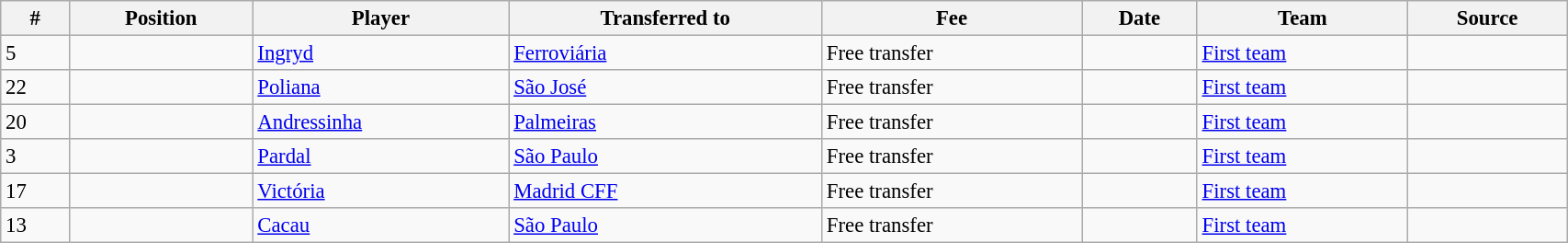<table class="wikitable sortable" style="width:90%; text-align:center; font-size:95%; text-align:left;">
<tr>
<th><strong>#</strong></th>
<th><strong>Position </strong></th>
<th><strong>Player </strong></th>
<th><strong>Transferred to</strong></th>
<th><strong>Fee </strong></th>
<th><strong>Date </strong></th>
<th><strong>Team</strong></th>
<th><strong>Source</strong></th>
</tr>
<tr>
<td>5</td>
<td></td>
<td> <a href='#'>Ingryd</a></td>
<td> <a href='#'>Ferroviária</a></td>
<td>Free transfer </td>
<td></td>
<td><a href='#'>First team</a></td>
<td></td>
</tr>
<tr>
<td>22</td>
<td></td>
<td> <a href='#'>Poliana</a></td>
<td> <a href='#'>São José</a></td>
<td>Free transfer </td>
<td></td>
<td><a href='#'>First team</a></td>
<td></td>
</tr>
<tr>
<td>20</td>
<td></td>
<td> <a href='#'>Andressinha</a></td>
<td> <a href='#'>Palmeiras</a></td>
<td>Free transfer </td>
<td></td>
<td><a href='#'>First team</a></td>
<td></td>
</tr>
<tr>
<td>3</td>
<td></td>
<td> <a href='#'>Pardal</a></td>
<td> <a href='#'>São Paulo</a></td>
<td>Free transfer </td>
<td></td>
<td><a href='#'>First team</a></td>
<td></td>
</tr>
<tr>
<td>17</td>
<td></td>
<td> <a href='#'>Victória</a></td>
<td> <a href='#'>Madrid CFF</a></td>
<td>Free transfer </td>
<td></td>
<td><a href='#'>First team</a></td>
<td></td>
</tr>
<tr>
<td>13</td>
<td></td>
<td> <a href='#'>Cacau</a></td>
<td> <a href='#'>São Paulo</a></td>
<td>Free transfer </td>
<td></td>
<td><a href='#'>First team</a></td>
<td></td>
</tr>
</table>
